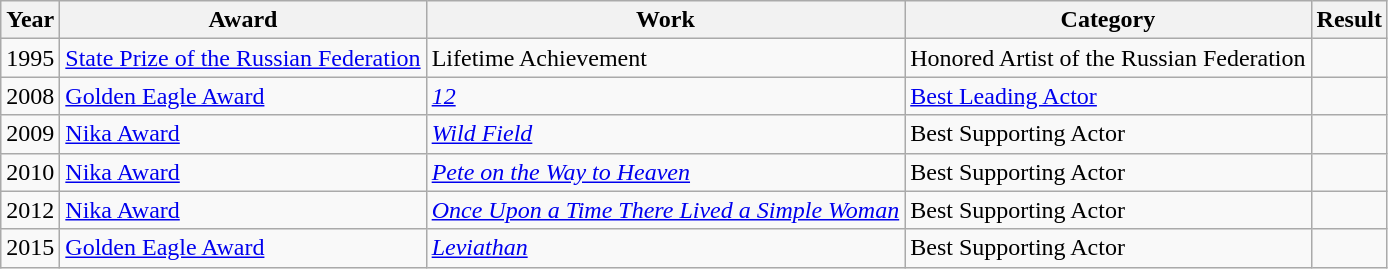<table class="wikitable sortable">
<tr>
<th>Year</th>
<th>Award</th>
<th>Work</th>
<th>Category</th>
<th>Result</th>
</tr>
<tr>
<td>1995</td>
<td><a href='#'>State Prize of the Russian Federation</a></td>
<td>Lifetime Achievement</td>
<td>Honored Artist of the Russian Federation</td>
<td></td>
</tr>
<tr>
<td>2008</td>
<td><a href='#'>Golden Eagle Award</a></td>
<td><em><a href='#'>12</a></em></td>
<td><a href='#'>Best Leading Actor</a></td>
<td></td>
</tr>
<tr>
<td>2009</td>
<td><a href='#'>Nika Award</a></td>
<td><em><a href='#'>Wild Field</a></em></td>
<td>Best Supporting Actor</td>
<td></td>
</tr>
<tr>
<td>2010</td>
<td><a href='#'>Nika Award</a></td>
<td><em><a href='#'>Pete on the Way to Heaven</a></em></td>
<td>Best Supporting Actor</td>
<td></td>
</tr>
<tr>
<td>2012</td>
<td><a href='#'>Nika Award</a></td>
<td><em><a href='#'>Once Upon a Time There Lived a Simple Woman</a></em></td>
<td>Best Supporting Actor</td>
<td></td>
</tr>
<tr>
<td>2015</td>
<td><a href='#'>Golden Eagle Award</a></td>
<td><em><a href='#'>Leviathan</a></em></td>
<td>Best Supporting Actor</td>
<td></td>
</tr>
</table>
